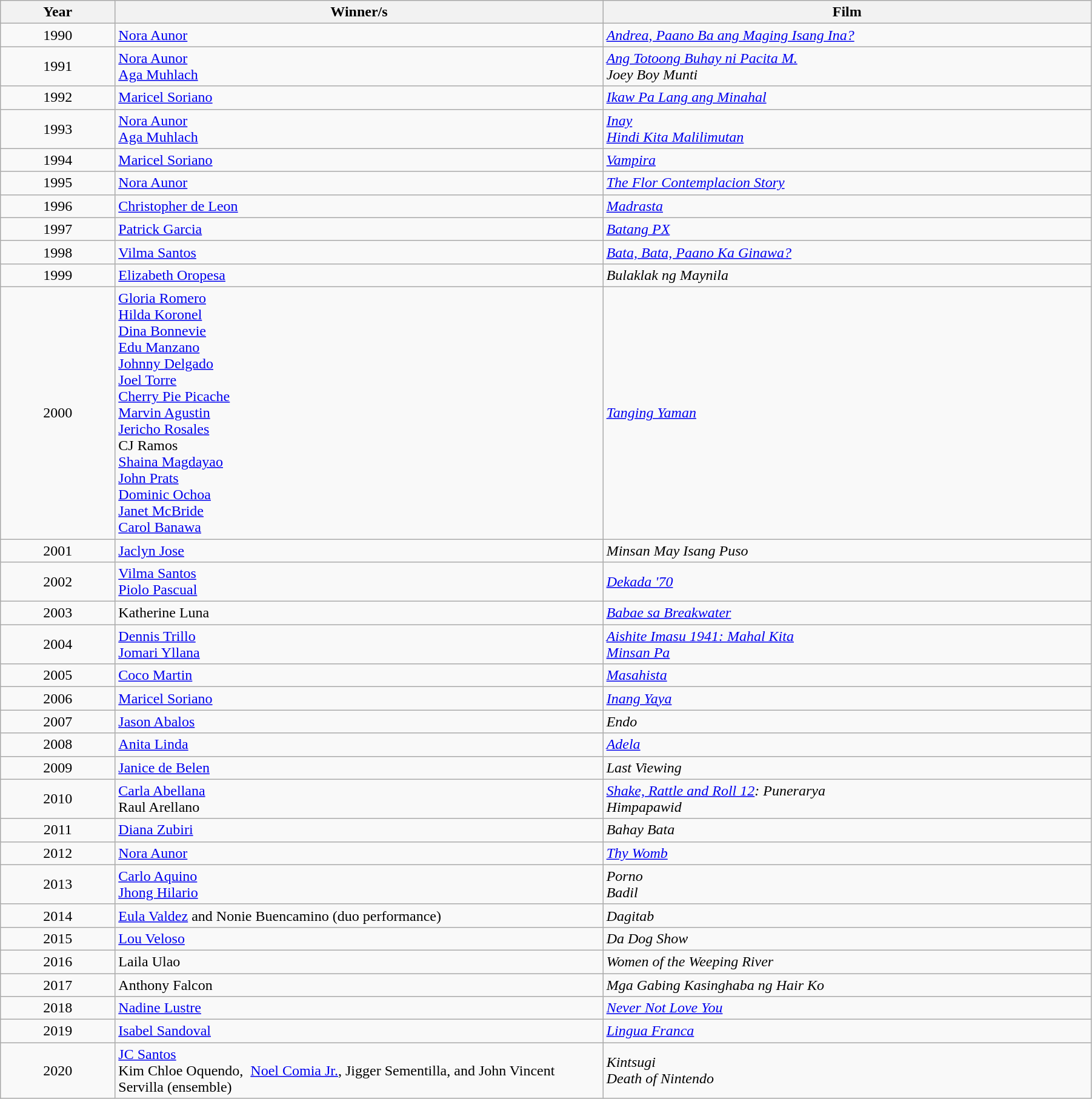<table class="wikitable" style="width:95%;" cellpadding="5">
<tr>
<th style="width:100px;"><strong>Year</strong></th>
<th style="width:450px;"><strong>Winner/s</strong></th>
<th style="width:450px;"><strong>Film</strong></th>
</tr>
<tr>
<td style="text-align:center;">1990</td>
<td><a href='#'>Nora Aunor</a></td>
<td><em><a href='#'>Andrea, Paano Ba ang Maging Isang Ina?</a></em></td>
</tr>
<tr>
<td style="text-align:center;">1991</td>
<td><a href='#'>Nora Aunor</a><br><a href='#'>Aga Muhlach</a></td>
<td><em><a href='#'>Ang Totoong Buhay ni Pacita M.</a></em><br><em>Joey Boy Munti</em></td>
</tr>
<tr>
<td style="text-align:center;">1992</td>
<td><a href='#'>Maricel Soriano</a></td>
<td><em><a href='#'>Ikaw Pa Lang ang Minahal</a></em></td>
</tr>
<tr>
<td style="text-align:center;">1993</td>
<td><a href='#'>Nora Aunor</a><br><a href='#'>Aga Muhlach</a></td>
<td><em><a href='#'>Inay</a></em><br><em><a href='#'>Hindi Kita Malilimutan</a></em></td>
</tr>
<tr>
<td style="text-align:center;">1994</td>
<td><a href='#'>Maricel Soriano</a></td>
<td><em><a href='#'>Vampira</a></em></td>
</tr>
<tr>
<td style="text-align:center;">1995</td>
<td><a href='#'>Nora Aunor</a></td>
<td><em><a href='#'>The Flor Contemplacion Story</a></em></td>
</tr>
<tr>
<td style="text-align:center;">1996</td>
<td><a href='#'>Christopher de Leon</a></td>
<td><em><a href='#'>Madrasta</a></em></td>
</tr>
<tr>
<td style="text-align:center;">1997</td>
<td><a href='#'>Patrick Garcia</a></td>
<td><em><a href='#'>Batang PX</a></em></td>
</tr>
<tr>
<td style="text-align:center;">1998</td>
<td><a href='#'>Vilma Santos</a></td>
<td><em><a href='#'>Bata, Bata, Paano Ka Ginawa?</a></em></td>
</tr>
<tr>
<td style="text-align:center;">1999</td>
<td><a href='#'>Elizabeth Oropesa</a></td>
<td><em>Bulaklak ng Maynila</em></td>
</tr>
<tr>
<td style="text-align:center;">2000</td>
<td><a href='#'>Gloria Romero</a><br><a href='#'>Hilda Koronel</a><br><a href='#'>Dina Bonnevie</a><br><a href='#'>Edu Manzano</a><br><a href='#'>Johnny Delgado</a><br><a href='#'>Joel Torre</a><br><a href='#'>Cherry Pie Picache</a><br><a href='#'>Marvin Agustin</a><br><a href='#'>Jericho Rosales</a><br>CJ Ramos<br><a href='#'>Shaina Magdayao</a><br><a href='#'>John Prats</a><br><a href='#'>Dominic Ochoa</a><br><a href='#'>Janet McBride</a><br><a href='#'>Carol Banawa</a></td>
<td><em><a href='#'>Tanging Yaman</a></em></td>
</tr>
<tr>
<td style="text-align:center;">2001</td>
<td><a href='#'>Jaclyn Jose</a></td>
<td><em>Minsan May Isang Puso</em></td>
</tr>
<tr>
<td style="text-align:center;">2002</td>
<td><a href='#'>Vilma Santos</a><br><a href='#'>Piolo Pascual</a></td>
<td><em><a href='#'>Dekada '70</a></em></td>
</tr>
<tr>
<td style="text-align:center;">2003</td>
<td>Katherine Luna</td>
<td><em><a href='#'>Babae sa Breakwater</a></em></td>
</tr>
<tr>
<td style="text-align:center;">2004</td>
<td><a href='#'>Dennis Trillo</a><br><a href='#'>Jomari Yllana</a></td>
<td><em><a href='#'>Aishite Imasu 1941: Mahal Kita</a></em><br><em><a href='#'>Minsan Pa</a></em></td>
</tr>
<tr>
<td style="text-align:center;">2005</td>
<td><a href='#'>Coco Martin</a></td>
<td><em><a href='#'>Masahista</a></em></td>
</tr>
<tr>
<td style="text-align:center;">2006</td>
<td><a href='#'>Maricel Soriano</a></td>
<td><em><a href='#'>Inang Yaya</a></em></td>
</tr>
<tr>
<td style="text-align:center;">2007</td>
<td><a href='#'>Jason Abalos</a></td>
<td><em>Endo</em></td>
</tr>
<tr>
<td style="text-align:center;">2008</td>
<td><a href='#'>Anita Linda</a></td>
<td><em><a href='#'>Adela</a></em></td>
</tr>
<tr>
<td style="text-align:center;">2009</td>
<td><a href='#'>Janice de Belen</a></td>
<td><em>Last Viewing</em></td>
</tr>
<tr>
<td style="text-align:center;">2010</td>
<td><a href='#'>Carla Abellana</a><br>Raul Arellano</td>
<td><em><a href='#'>Shake, Rattle and Roll 12</a>: Punerarya</em><br><em>Himpapawid</em></td>
</tr>
<tr>
<td style="text-align:center;">2011</td>
<td><a href='#'>Diana Zubiri</a></td>
<td><em>Bahay Bata</em></td>
</tr>
<tr>
<td style="text-align:center;">2012</td>
<td><a href='#'>Nora Aunor</a></td>
<td><em><a href='#'>Thy Womb</a></em></td>
</tr>
<tr>
<td style="text-align:center;">2013</td>
<td><a href='#'>Carlo Aquino</a><br><a href='#'>Jhong Hilario</a></td>
<td><em>Porno</em><br><em>Badil</em></td>
</tr>
<tr>
<td style="text-align:center;">2014</td>
<td><a href='#'>Eula Valdez</a> and Nonie Buencamino (duo performance)</td>
<td><em>Dagitab</em></td>
</tr>
<tr>
<td style="text-align:center;">2015</td>
<td><a href='#'>Lou Veloso</a></td>
<td><em>Da Dog Show</em></td>
</tr>
<tr>
<td style="text-align:center;">2016</td>
<td>Laila Ulao</td>
<td><em>Women of the Weeping River</em></td>
</tr>
<tr>
<td style="text-align:center;">2017</td>
<td>Anthony Falcon</td>
<td><em>Mga Gabing Kasinghaba ng Hair Ko</em></td>
</tr>
<tr>
<td style="text-align:center;">2018</td>
<td><a href='#'>Nadine Lustre</a></td>
<td><em><a href='#'>Never Not Love You</a></em></td>
</tr>
<tr>
<td style="text-align:center;">2019</td>
<td><a href='#'>Isabel Sandoval</a></td>
<td><em><a href='#'>Lingua Franca</a></em></td>
</tr>
<tr>
<td style="text-align:center;">2020</td>
<td><a href='#'>JC Santos</a><br>Kim Chloe Oquendo,  <a href='#'>Noel Comia Jr.</a>, Jigger Sementilla, and John Vincent Servilla (ensemble)</td>
<td><em>Kintsugi</em><br><em>Death of Nintendo</em></td>
</tr>
</table>
